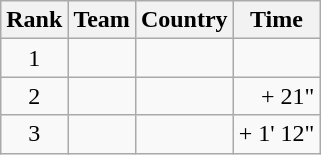<table class="wikitable">
<tr>
<th scope="col">Rank</th>
<th scope="col">Team</th>
<th scope="col">Country</th>
<th scope="col">Time</th>
</tr>
<tr>
<td style="text-align:center;">1</td>
<td></td>
<td></td>
<td style="text-align:right;"></td>
</tr>
<tr>
<td style="text-align:center;">2</td>
<td></td>
<td></td>
<td style="text-align:right;">+ 21"</td>
</tr>
<tr>
<td style="text-align:center;">3</td>
<td></td>
<td></td>
<td style="text-align:right;">+ 1' 12"</td>
</tr>
</table>
